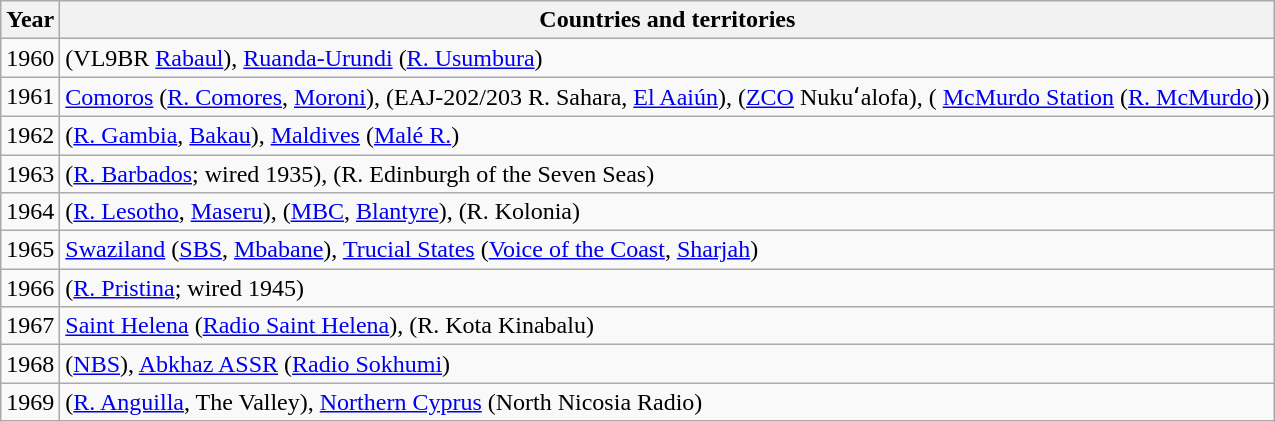<table class="wikitable">
<tr>
<th>Year</th>
<th>Countries and territories</th>
</tr>
<tr>
<td>1960</td>
<td> (VL9BR <a href='#'>Rabaul</a>),  <a href='#'>Ruanda-Urundi</a> (<a href='#'>R. Usumbura</a>)</td>
</tr>
<tr>
<td>1961</td>
<td> <a href='#'>Comoros</a> (<a href='#'>R. Comores</a>, <a href='#'>Moroni</a>),  (EAJ-202/203 R. Sahara, <a href='#'>El Aaiún</a>),  (<a href='#'>ZCO</a> Nukuʻalofa),  ( <a href='#'>McMurdo Station</a> (<a href='#'>R. McMurdo</a>))</td>
</tr>
<tr>
<td>1962</td>
<td> (<a href='#'>R. Gambia</a>, <a href='#'>Bakau</a>),  <a href='#'>Maldives</a> (<a href='#'>Malé R.</a>)</td>
</tr>
<tr>
<td>1963</td>
<td> (<a href='#'>R. Barbados</a>; wired 1935),  (R. Edinburgh of the Seven Seas)</td>
</tr>
<tr>
<td>1964</td>
<td> (<a href='#'>R. Lesotho</a>, <a href='#'>Maseru</a>),  (<a href='#'>MBC</a>, <a href='#'>Blantyre</a>),  (R. Kolonia)</td>
</tr>
<tr>
<td>1965</td>
<td> <a href='#'>Swaziland</a> (<a href='#'>SBS</a>, <a href='#'>Mbabane</a>),  <a href='#'>Trucial States</a> (<a href='#'>Voice of the Coast</a>, <a href='#'>Sharjah</a>)</td>
</tr>
<tr>
<td>1966</td>
<td> (<a href='#'>R. Pristina</a>; wired 1945)</td>
</tr>
<tr>
<td>1967</td>
<td> <a href='#'>Saint Helena</a> (<a href='#'>Radio Saint Helena</a>),  (R. Kota Kinabalu)</td>
</tr>
<tr>
<td>1968</td>
<td> (<a href='#'>NBS</a>),  <a href='#'>Abkhaz ASSR</a> (<a href='#'>Radio Sokhumi</a>)</td>
</tr>
<tr>
<td>1969</td>
<td> (<a href='#'>R. Anguilla</a>, The Valley),  <a href='#'>Northern Cyprus</a> (North Nicosia Radio)</td>
</tr>
</table>
